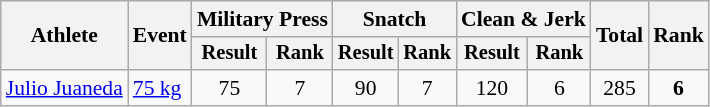<table class="wikitable" style="font-size:90%">
<tr>
<th rowspan="2">Athlete</th>
<th rowspan="2">Event</th>
<th colspan="2">Military Press</th>
<th colspan="2">Snatch</th>
<th colspan="2">Clean & Jerk</th>
<th rowspan="2">Total</th>
<th rowspan="2">Rank</th>
</tr>
<tr style="font-size:95%">
<th>Result</th>
<th>Rank</th>
<th>Result</th>
<th>Rank</th>
<th>Result</th>
<th>Rank</th>
</tr>
<tr align=center>
<td align=left><a href='#'>Julio Juaneda</a></td>
<td align=left><a href='#'>75 kg</a></td>
<td>75</td>
<td>7</td>
<td>90</td>
<td>7</td>
<td>120</td>
<td>6</td>
<td>285</td>
<td><strong>6</strong></td>
</tr>
</table>
